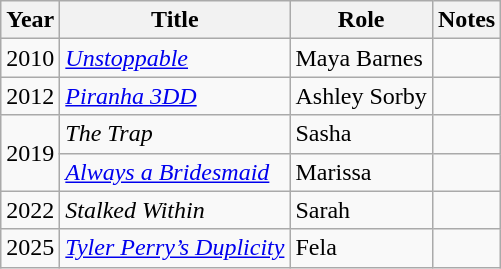<table class="wikitable">
<tr>
<th>Year</th>
<th>Title</th>
<th>Role</th>
<th>Notes</th>
</tr>
<tr>
<td>2010</td>
<td><em><a href='#'>Unstoppable</a></em></td>
<td>Maya Barnes</td>
<td></td>
</tr>
<tr>
<td>2012</td>
<td><em><a href='#'>Piranha 3DD</a></em></td>
<td>Ashley Sorby</td>
<td></td>
</tr>
<tr>
<td rowspan="2">2019</td>
<td><em>The Trap</em></td>
<td>Sasha</td>
<td></td>
</tr>
<tr>
<td><em><a href='#'>Always a Bridesmaid</a></em></td>
<td>Marissa</td>
<td></td>
</tr>
<tr>
<td>2022</td>
<td><em>Stalked Within</em></td>
<td>Sarah</td>
<td></td>
</tr>
<tr>
<td>2025</td>
<td><em><a href='#'>Tyler Perry’s Duplicity</a></em></td>
<td>Fela</td>
<td></td>
</tr>
</table>
